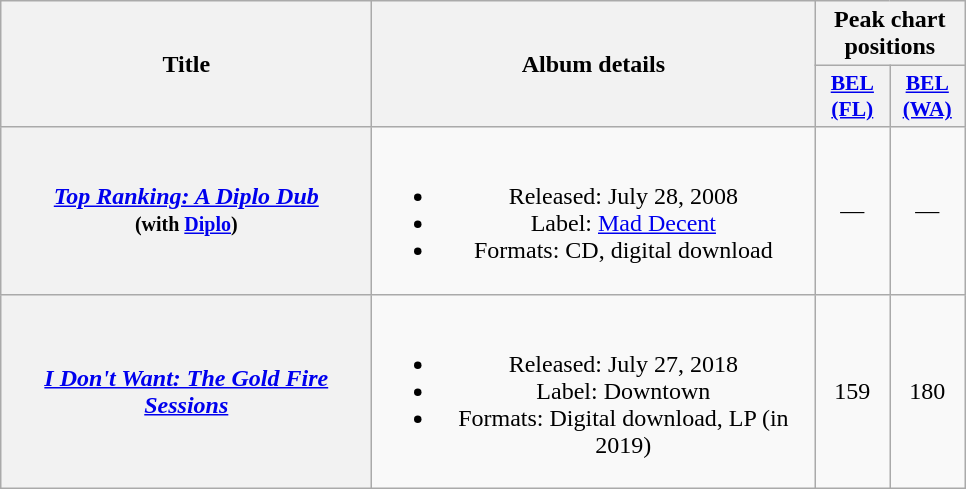<table class="wikitable plainrowheaders" style="text-align:center;">
<tr>
<th rowspan="2" style="width:15em;">Title</th>
<th rowspan="2" style="width:18em;">Album details</th>
<th colspan="2">Peak chart positions</th>
</tr>
<tr>
<th style="width:3em;font-size:90%"><a href='#'>BEL (FL)</a><br></th>
<th style="width:3em;font-size:90%"><a href='#'>BEL (WA)</a><br></th>
</tr>
<tr>
<th scope="row"><em><a href='#'>Top Ranking: A Diplo Dub</a></em><br><small>(with <a href='#'>Diplo</a>)</small></th>
<td><br><ul><li>Released: July 28, 2008</li><li>Label: <a href='#'>Mad Decent</a></li><li>Formats: CD, digital download</li></ul></td>
<td align="center">—</td>
<td align="center">—</td>
</tr>
<tr>
<th scope="row"><em><a href='#'>I Don't Want: The Gold Fire Sessions</a></em></th>
<td><br><ul><li>Released: July 27, 2018</li><li>Label: Downtown</li><li>Formats: Digital download, LP (in 2019)</li></ul></td>
<td align="center">159</td>
<td align="center">180</td>
</tr>
</table>
